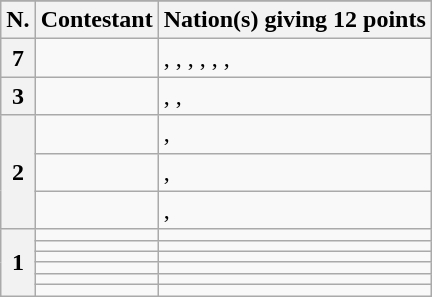<table class="wikitable plainrowheaders">
<tr>
</tr>
<tr>
<th scope="col">N.</th>
<th scope="col">Contestant</th>
<th scope="col">Nation(s) giving 12 points</th>
</tr>
<tr>
<th scope="row">7</th>
<td></td>
<td>, , , , <strong></strong>, , </td>
</tr>
<tr>
<th scope="row">3</th>
<td></td>
<td>, , </td>
</tr>
<tr>
<th scope="row" rowspan="3">2</th>
<td></td>
<td>, </td>
</tr>
<tr>
<td></td>
<td>, </td>
</tr>
<tr>
<td></td>
<td><strong></strong>, </td>
</tr>
<tr>
<th scope="row" rowspan="6">1</th>
<td></td>
<td></td>
</tr>
<tr>
<td></td>
<td><strong></strong></td>
</tr>
<tr>
<td></td>
<td></td>
</tr>
<tr>
<td></td>
<td></td>
</tr>
<tr>
<td></td>
<td></td>
</tr>
<tr>
<td></td>
<td></td>
</tr>
</table>
